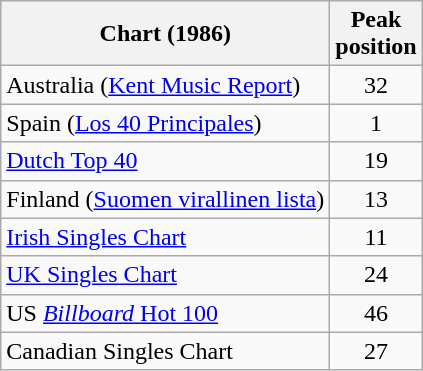<table class="wikitable sortable">
<tr>
<th>Chart (1986)</th>
<th>Peak<br>position</th>
</tr>
<tr>
<td>Australia (<a href='#'>Kent Music Report</a>)</td>
<td align="center">32</td>
</tr>
<tr>
<td>Spain (<a href='#'>Los 40 Principales</a>)</td>
<td style="text-align:center;">1</td>
</tr>
<tr>
<td><a href='#'>Dutch Top 40</a></td>
<td style="text-align:center;">19</td>
</tr>
<tr>
<td>Finland (<a href='#'>Suomen virallinen lista</a>)</td>
<td style="text-align:center;">13</td>
</tr>
<tr>
<td><a href='#'>Irish Singles Chart</a></td>
<td style="text-align:center;">11</td>
</tr>
<tr>
<td><a href='#'>UK Singles Chart</a></td>
<td style="text-align:center;">24</td>
</tr>
<tr>
<td>US <a href='#'><em>Billboard</em> Hot 100</a></td>
<td style="text-align:center;">46</td>
</tr>
<tr>
<td>Canadian Singles Chart</td>
<td style="text-align:center;">27</td>
</tr>
</table>
